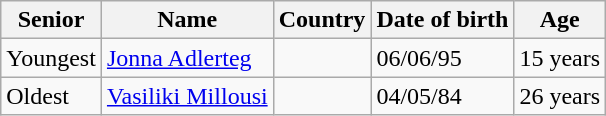<table class="wikitable">
<tr>
<th>Senior</th>
<th>Name</th>
<th>Country</th>
<th>Date of birth</th>
<th>Age</th>
</tr>
<tr>
<td>Youngest</td>
<td><a href='#'>Jonna Adlerteg</a></td>
<td></td>
<td>06/06/95</td>
<td>15 years</td>
</tr>
<tr>
<td>Oldest</td>
<td><a href='#'>Vasiliki Millousi</a></td>
<td></td>
<td>04/05/84</td>
<td>26 years</td>
</tr>
</table>
